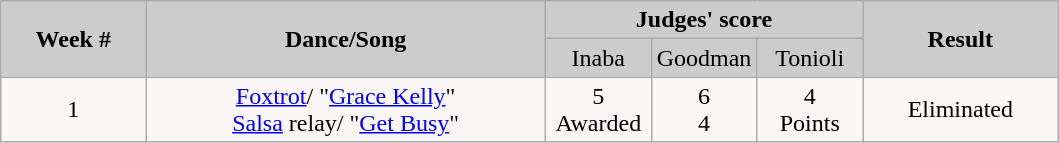<table class="wikitable" border="1" style="float:left;">
<tr>
<td rowspan="2" bgcolor="#CCCCCC" align="Center"><strong>Week #</strong></td>
<td rowspan="2" bgcolor="#CCCCCC" align="Center"><strong>Dance/Song</strong></td>
<td colspan="3" bgcolor="#CCCCCC" align="Center"><strong>Judges' score</strong></td>
<td rowspan="2" bgcolor="#CCCCCC" align="Center"><strong>Result</strong></td>
</tr>
<tr>
<td bgcolor="#CCCCCC" width="10%" align="center">Inaba</td>
<td bgcolor="#CCCCCC" width="10%" align="center">Goodman</td>
<td bgcolor="#CCCCCC" width="10%" align="center">Tonioli</td>
</tr>
<tr>
<td align="center" bgcolor="#FAF6F6">1</td>
<td align="center" bgcolor="#FAF6F6"><a href='#'>Foxtrot</a>/ "<a href='#'>Grace Kelly</a>" <br> <a href='#'>Salsa</a> relay/ "<a href='#'>Get Busy</a>"</td>
<td align="center" bgcolor="#FAF6F6">5 <br> Awarded</td>
<td align="center" bgcolor="#FAF6F6">6 <br> 4</td>
<td align="center" bgcolor="#FAF6F6">4 <br> Points</td>
<td align="center" bgcolor="#FAF6F6">Eliminated</td>
</tr>
</table>
